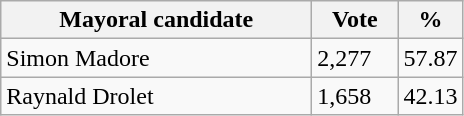<table class="wikitable">
<tr>
<th bgcolor="#DDDDFF" width="200px">Mayoral candidate</th>
<th bgcolor="#DDDDFF" width="50px">Vote</th>
<th bgcolor="#DDDDFF" width="30px">%</th>
</tr>
<tr>
<td>Simon Madore</td>
<td>2,277</td>
<td>57.87</td>
</tr>
<tr>
<td>Raynald Drolet</td>
<td>1,658</td>
<td>42.13</td>
</tr>
</table>
